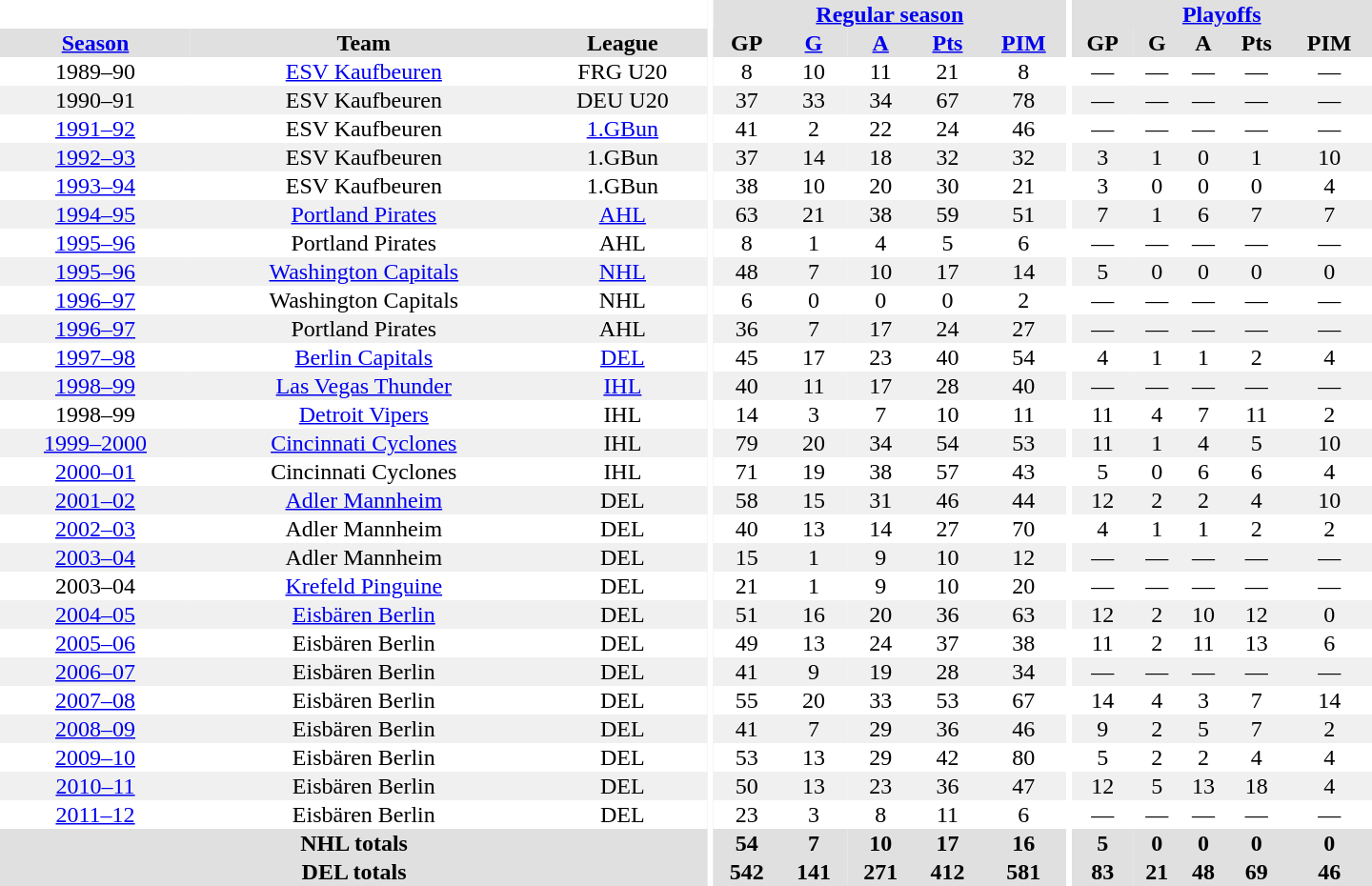<table border="0" cellpadding="1" cellspacing="0" style="text-align:center; width:60em">
<tr bgcolor="#e0e0e0">
<th colspan="3" bgcolor="#ffffff"></th>
<th rowspan="99" bgcolor="#ffffff"></th>
<th colspan="5"><a href='#'>Regular season</a></th>
<th rowspan="99" bgcolor="#ffffff"></th>
<th colspan="5"><a href='#'>Playoffs</a></th>
</tr>
<tr bgcolor="#e0e0e0">
<th><a href='#'>Season</a></th>
<th>Team</th>
<th>League</th>
<th>GP</th>
<th><a href='#'>G</a></th>
<th><a href='#'>A</a></th>
<th><a href='#'>Pts</a></th>
<th><a href='#'>PIM</a></th>
<th>GP</th>
<th>G</th>
<th>A</th>
<th>Pts</th>
<th>PIM</th>
</tr>
<tr>
<td>1989–90</td>
<td><a href='#'>ESV Kaufbeuren</a></td>
<td>FRG U20</td>
<td>8</td>
<td>10</td>
<td>11</td>
<td>21</td>
<td>8</td>
<td>—</td>
<td>—</td>
<td>—</td>
<td>—</td>
<td>—</td>
</tr>
<tr bgcolor="#f0f0f0">
<td>1990–91</td>
<td>ESV Kaufbeuren</td>
<td>DEU U20</td>
<td>37</td>
<td>33</td>
<td>34</td>
<td>67</td>
<td>78</td>
<td>—</td>
<td>—</td>
<td>—</td>
<td>—</td>
<td>—</td>
</tr>
<tr>
<td><a href='#'>1991–92</a></td>
<td>ESV Kaufbeuren</td>
<td><a href='#'>1.GBun</a></td>
<td>41</td>
<td>2</td>
<td>22</td>
<td>24</td>
<td>46</td>
<td>—</td>
<td>—</td>
<td>—</td>
<td>—</td>
<td>—</td>
</tr>
<tr bgcolor="#f0f0f0">
<td><a href='#'>1992–93</a></td>
<td>ESV Kaufbeuren</td>
<td>1.GBun</td>
<td>37</td>
<td>14</td>
<td>18</td>
<td>32</td>
<td>32</td>
<td>3</td>
<td>1</td>
<td>0</td>
<td>1</td>
<td>10</td>
</tr>
<tr>
<td><a href='#'>1993–94</a></td>
<td>ESV Kaufbeuren</td>
<td>1.GBun</td>
<td>38</td>
<td>10</td>
<td>20</td>
<td>30</td>
<td>21</td>
<td>3</td>
<td>0</td>
<td>0</td>
<td>0</td>
<td>4</td>
</tr>
<tr bgcolor="#f0f0f0">
<td><a href='#'>1994–95</a></td>
<td><a href='#'>Portland Pirates</a></td>
<td><a href='#'>AHL</a></td>
<td>63</td>
<td>21</td>
<td>38</td>
<td>59</td>
<td>51</td>
<td>7</td>
<td>1</td>
<td>6</td>
<td>7</td>
<td>7</td>
</tr>
<tr>
<td><a href='#'>1995–96</a></td>
<td>Portland Pirates</td>
<td>AHL</td>
<td>8</td>
<td>1</td>
<td>4</td>
<td>5</td>
<td>6</td>
<td>—</td>
<td>—</td>
<td>—</td>
<td>—</td>
<td>—</td>
</tr>
<tr bgcolor="#f0f0f0">
<td><a href='#'>1995–96</a></td>
<td><a href='#'>Washington Capitals</a></td>
<td><a href='#'>NHL</a></td>
<td>48</td>
<td>7</td>
<td>10</td>
<td>17</td>
<td>14</td>
<td>5</td>
<td>0</td>
<td>0</td>
<td>0</td>
<td>0</td>
</tr>
<tr>
<td><a href='#'>1996–97</a></td>
<td>Washington Capitals</td>
<td>NHL</td>
<td>6</td>
<td>0</td>
<td>0</td>
<td>0</td>
<td>2</td>
<td>—</td>
<td>—</td>
<td>—</td>
<td>—</td>
<td>—</td>
</tr>
<tr bgcolor="#f0f0f0">
<td><a href='#'>1996–97</a></td>
<td>Portland Pirates</td>
<td>AHL</td>
<td>36</td>
<td>7</td>
<td>17</td>
<td>24</td>
<td>27</td>
<td>—</td>
<td>—</td>
<td>—</td>
<td>—</td>
<td>—</td>
</tr>
<tr>
<td><a href='#'>1997–98</a></td>
<td><a href='#'>Berlin Capitals</a></td>
<td><a href='#'>DEL</a></td>
<td>45</td>
<td>17</td>
<td>23</td>
<td>40</td>
<td>54</td>
<td>4</td>
<td>1</td>
<td>1</td>
<td>2</td>
<td>4</td>
</tr>
<tr bgcolor="#f0f0f0">
<td><a href='#'>1998–99</a></td>
<td><a href='#'>Las Vegas Thunder</a></td>
<td><a href='#'>IHL</a></td>
<td>40</td>
<td>11</td>
<td>17</td>
<td>28</td>
<td>40</td>
<td>—</td>
<td>—</td>
<td>—</td>
<td>—</td>
<td>—</td>
</tr>
<tr>
<td>1998–99</td>
<td><a href='#'>Detroit Vipers</a></td>
<td>IHL</td>
<td>14</td>
<td>3</td>
<td>7</td>
<td>10</td>
<td>11</td>
<td>11</td>
<td>4</td>
<td>7</td>
<td>11</td>
<td>2</td>
</tr>
<tr bgcolor="#f0f0f0">
<td><a href='#'>1999–2000</a></td>
<td><a href='#'>Cincinnati Cyclones</a></td>
<td>IHL</td>
<td>79</td>
<td>20</td>
<td>34</td>
<td>54</td>
<td>53</td>
<td>11</td>
<td>1</td>
<td>4</td>
<td>5</td>
<td>10</td>
</tr>
<tr>
<td><a href='#'>2000–01</a></td>
<td>Cincinnati Cyclones</td>
<td>IHL</td>
<td>71</td>
<td>19</td>
<td>38</td>
<td>57</td>
<td>43</td>
<td>5</td>
<td>0</td>
<td>6</td>
<td>6</td>
<td>4</td>
</tr>
<tr bgcolor="#f0f0f0">
<td><a href='#'>2001–02</a></td>
<td><a href='#'>Adler Mannheim</a></td>
<td>DEL</td>
<td>58</td>
<td>15</td>
<td>31</td>
<td>46</td>
<td>44</td>
<td>12</td>
<td>2</td>
<td>2</td>
<td>4</td>
<td>10</td>
</tr>
<tr>
<td><a href='#'>2002–03</a></td>
<td>Adler Mannheim</td>
<td>DEL</td>
<td>40</td>
<td>13</td>
<td>14</td>
<td>27</td>
<td>70</td>
<td>4</td>
<td>1</td>
<td>1</td>
<td>2</td>
<td>2</td>
</tr>
<tr bgcolor="#f0f0f0">
<td><a href='#'>2003–04</a></td>
<td>Adler Mannheim</td>
<td>DEL</td>
<td>15</td>
<td>1</td>
<td>9</td>
<td>10</td>
<td>12</td>
<td>—</td>
<td>—</td>
<td>—</td>
<td>—</td>
<td>—</td>
</tr>
<tr>
<td>2003–04</td>
<td><a href='#'>Krefeld Pinguine</a></td>
<td>DEL</td>
<td>21</td>
<td>1</td>
<td>9</td>
<td>10</td>
<td>20</td>
<td>—</td>
<td>—</td>
<td>—</td>
<td>—</td>
<td>—</td>
</tr>
<tr bgcolor="#f0f0f0">
<td><a href='#'>2004–05</a></td>
<td><a href='#'>Eisbären Berlin</a></td>
<td>DEL</td>
<td>51</td>
<td>16</td>
<td>20</td>
<td>36</td>
<td>63</td>
<td>12</td>
<td>2</td>
<td>10</td>
<td>12</td>
<td>0</td>
</tr>
<tr>
<td><a href='#'>2005–06</a></td>
<td>Eisbären Berlin</td>
<td>DEL</td>
<td>49</td>
<td>13</td>
<td>24</td>
<td>37</td>
<td>38</td>
<td>11</td>
<td>2</td>
<td>11</td>
<td>13</td>
<td>6</td>
</tr>
<tr bgcolor="#f0f0f0">
<td><a href='#'>2006–07</a></td>
<td>Eisbären Berlin</td>
<td>DEL</td>
<td>41</td>
<td>9</td>
<td>19</td>
<td>28</td>
<td>34</td>
<td>—</td>
<td>—</td>
<td>—</td>
<td>—</td>
<td>—</td>
</tr>
<tr>
<td><a href='#'>2007–08</a></td>
<td>Eisbären Berlin</td>
<td>DEL</td>
<td>55</td>
<td>20</td>
<td>33</td>
<td>53</td>
<td>67</td>
<td>14</td>
<td>4</td>
<td>3</td>
<td>7</td>
<td>14</td>
</tr>
<tr bgcolor="#f0f0f0">
<td><a href='#'>2008–09</a></td>
<td>Eisbären Berlin</td>
<td>DEL</td>
<td>41</td>
<td>7</td>
<td>29</td>
<td>36</td>
<td>46</td>
<td>9</td>
<td>2</td>
<td>5</td>
<td>7</td>
<td>2</td>
</tr>
<tr>
<td><a href='#'>2009–10</a></td>
<td>Eisbären Berlin</td>
<td>DEL</td>
<td>53</td>
<td>13</td>
<td>29</td>
<td>42</td>
<td>80</td>
<td>5</td>
<td>2</td>
<td>2</td>
<td>4</td>
<td>4</td>
</tr>
<tr bgcolor="#f0f0f0">
<td><a href='#'>2010–11</a></td>
<td>Eisbären Berlin</td>
<td>DEL</td>
<td>50</td>
<td>13</td>
<td>23</td>
<td>36</td>
<td>47</td>
<td>12</td>
<td>5</td>
<td>13</td>
<td>18</td>
<td>4</td>
</tr>
<tr>
<td><a href='#'>2011–12</a></td>
<td>Eisbären Berlin</td>
<td>DEL</td>
<td>23</td>
<td>3</td>
<td>8</td>
<td>11</td>
<td>6</td>
<td>—</td>
<td>—</td>
<td>—</td>
<td>—</td>
<td>—</td>
</tr>
<tr bgcolor="#e0e0e0">
<th colspan="3">NHL totals</th>
<th>54</th>
<th>7</th>
<th>10</th>
<th>17</th>
<th>16</th>
<th>5</th>
<th>0</th>
<th>0</th>
<th>0</th>
<th>0</th>
</tr>
<tr bgcolor="#e0e0e0">
<th colspan="3">DEL totals</th>
<th>542</th>
<th>141</th>
<th>271</th>
<th>412</th>
<th>581</th>
<th>83</th>
<th>21</th>
<th>48</th>
<th>69</th>
<th>46</th>
</tr>
</table>
